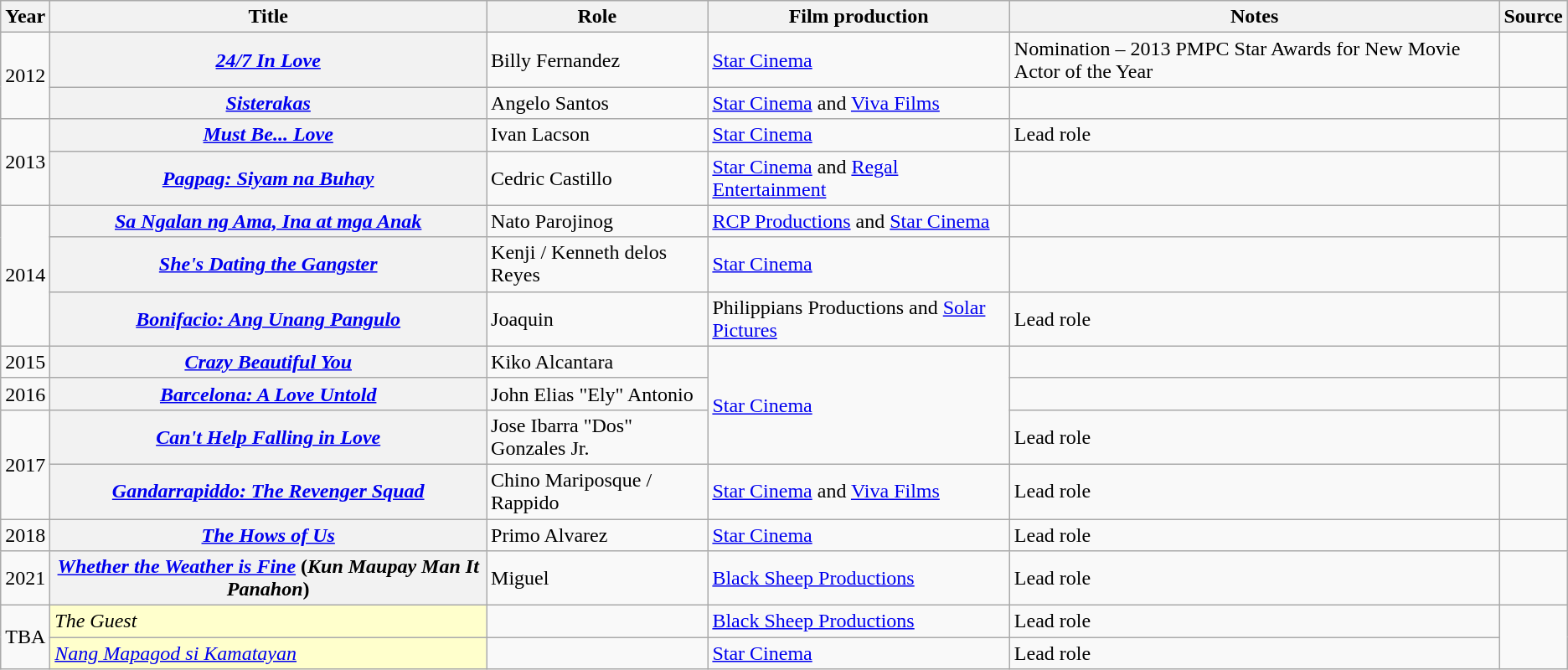<table class="wikitable plainrowheaders sortable">
<tr>
<th scope="col">Year</th>
<th scope="col">Title</th>
<th scope="col">Role</th>
<th scope="col">Film production</th>
<th scope="col" class="unsortable">Notes</th>
<th scope="col" class="unsortable">Source</th>
</tr>
<tr>
<td rowspan=2>2012</td>
<th scope="row"><em><a href='#'>24/7 In Love</a></em></th>
<td>Billy Fernandez</td>
<td><a href='#'>Star Cinema</a></td>
<td>Nomination – 2013 PMPC Star Awards for New Movie Actor of the Year</td>
<td></td>
</tr>
<tr>
<th scope="row"><em><a href='#'>Sisterakas</a></em></th>
<td>Angelo Santos</td>
<td><a href='#'>Star Cinema</a> and <a href='#'>Viva Films</a></td>
<td></td>
<td></td>
</tr>
<tr>
<td rowspan=2>2013</td>
<th scope="row"><em><a href='#'>Must Be... Love</a></em></th>
<td>Ivan Lacson</td>
<td><a href='#'>Star Cinema</a></td>
<td>Lead role</td>
<td></td>
</tr>
<tr>
<th scope="row"><em><a href='#'>Pagpag: Siyam na Buhay</a></em></th>
<td>Cedric Castillo</td>
<td><a href='#'>Star Cinema</a> and <a href='#'>Regal Entertainment</a></td>
<td></td>
<td></td>
</tr>
<tr>
<td rowspan=3>2014</td>
<th scope="row"><em><a href='#'>Sa Ngalan ng Ama, Ina at mga Anak</a></em></th>
<td>Nato Parojinog</td>
<td><a href='#'>RCP Productions</a> and <a href='#'>Star Cinema</a></td>
<td></td>
<td></td>
</tr>
<tr>
<th scope="row"><em><a href='#'>She's Dating the Gangster</a></em></th>
<td>Kenji / Kenneth delos Reyes</td>
<td><a href='#'>Star Cinema</a></td>
<td></td>
<td></td>
</tr>
<tr>
<th scope="row"><em><a href='#'>Bonifacio: Ang Unang Pangulo</a></em></th>
<td>Joaquin</td>
<td>Philippians Productions and <a href='#'>Solar Pictures</a></td>
<td>Lead role</td>
<td></td>
</tr>
<tr>
<td>2015</td>
<th scope="row"><em><a href='#'>Crazy Beautiful You</a></em></th>
<td>Kiko Alcantara</td>
<td rowspan=3><a href='#'>Star Cinema</a></td>
<td></td>
<td></td>
</tr>
<tr>
<td>2016</td>
<th scope="row"><em><a href='#'>Barcelona: A Love Untold</a></em></th>
<td>John Elias "Ely" Antonio</td>
<td></td>
<td></td>
</tr>
<tr>
<td rowspan=2>2017</td>
<th scope="row"><em><a href='#'>Can't Help Falling in Love</a></em></th>
<td>Jose Ibarra "Dos" Gonzales Jr.</td>
<td>Lead role</td>
<td></td>
</tr>
<tr>
<th scope="row"><em><a href='#'>Gandarrapiddo: The Revenger Squad</a></em></th>
<td>Chino Mariposque / Rappido</td>
<td><a href='#'>Star Cinema</a> and <a href='#'>Viva Films</a></td>
<td>Lead role</td>
<td></td>
</tr>
<tr>
<td>2018</td>
<th scope="row"><em><a href='#'>The Hows of Us</a></em></th>
<td>Primo Alvarez</td>
<td><a href='#'>Star Cinema</a></td>
<td>Lead role</td>
<td></td>
</tr>
<tr>
<td>2021</td>
<th scope="row"><em><a href='#'>Whether the Weather is Fine</a></em> (<em>Kun Maupay Man It Panahon</em>)</th>
<td>Miguel</td>
<td><a href='#'>Black Sheep Productions</a></td>
<td>Lead role</td>
<td></td>
</tr>
<tr>
<td rowspan="2">TBA</td>
<td style="background:#FFFFCC;"><em>The  Guest</em></td>
<td></td>
<td><a href='#'>Black Sheep Productions</a></td>
<td>Lead role</td>
<td rowspan=2></td>
</tr>
<tr>
<td style="background:#FFFFCC;"><em><a href='#'>Nang Mapagod si Kamatayan</a></em></td>
<td></td>
<td><a href='#'>Star Cinema</a></td>
<td>Lead role</td>
</tr>
</table>
